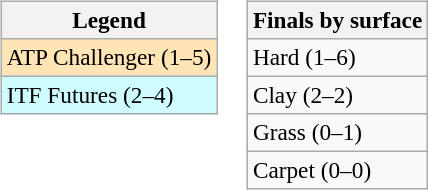<table>
<tr valign=top>
<td><br><table class=wikitable style=font-size:97%>
<tr>
<th>Legend</th>
</tr>
<tr bgcolor=moccasin>
<td>ATP Challenger (1–5)</td>
</tr>
<tr bgcolor=cffcff>
<td>ITF Futures (2–4)</td>
</tr>
</table>
</td>
<td><br><table class=wikitable style=font-size:97%>
<tr>
<th>Finals by surface</th>
</tr>
<tr>
<td>Hard (1–6)</td>
</tr>
<tr>
<td>Clay (2–2)</td>
</tr>
<tr>
<td>Grass (0–1)</td>
</tr>
<tr>
<td>Carpet (0–0)</td>
</tr>
</table>
</td>
</tr>
</table>
